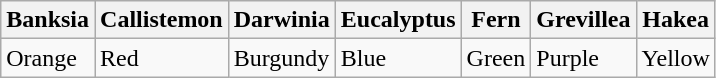<table class="wikitable">
<tr>
<th>Banksia</th>
<th>Callistemon</th>
<th>Darwinia</th>
<th>Eucalyptus</th>
<th>Fern</th>
<th>Grevillea</th>
<th>Hakea</th>
</tr>
<tr>
<td>Orange</td>
<td>Red</td>
<td>Burgundy</td>
<td>Blue</td>
<td>Green</td>
<td>Purple</td>
<td>Yellow</td>
</tr>
</table>
